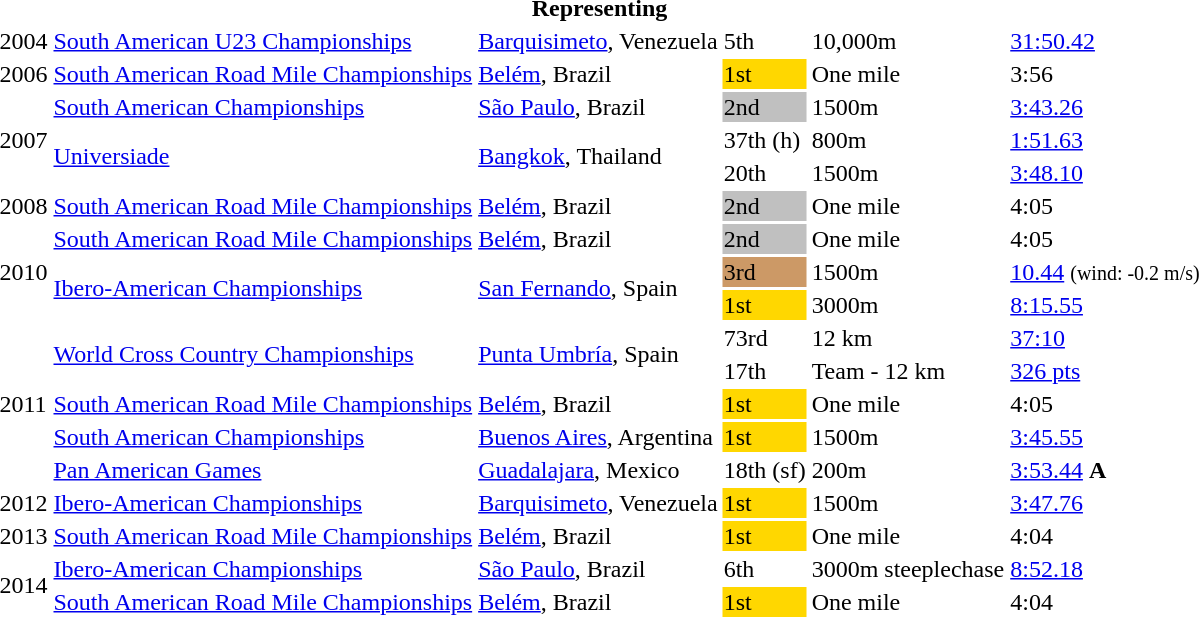<table>
<tr>
<th colspan="6">Representing </th>
</tr>
<tr>
<td>2004</td>
<td><a href='#'>South American U23 Championships</a></td>
<td><a href='#'>Barquisimeto</a>, Venezuela</td>
<td>5th</td>
<td>10,000m</td>
<td><a href='#'>31:50.42</a></td>
</tr>
<tr>
<td>2006</td>
<td><a href='#'>South American Road Mile Championships</a></td>
<td><a href='#'>Belém</a>, Brazil</td>
<td bgcolor=gold>1st</td>
<td>One mile</td>
<td>3:56</td>
</tr>
<tr>
<td rowspan=3>2007</td>
<td><a href='#'>South American Championships</a></td>
<td><a href='#'>São Paulo</a>, Brazil</td>
<td bgcolor=silver>2nd</td>
<td>1500m</td>
<td><a href='#'>3:43.26</a></td>
</tr>
<tr>
<td rowspan=2><a href='#'>Universiade</a></td>
<td rowspan=2><a href='#'>Bangkok</a>, Thailand</td>
<td>37th (h)</td>
<td>800m</td>
<td><a href='#'>1:51.63</a></td>
</tr>
<tr>
<td>20th</td>
<td>1500m</td>
<td><a href='#'>3:48.10</a></td>
</tr>
<tr>
<td>2008</td>
<td><a href='#'>South American Road Mile Championships</a></td>
<td><a href='#'>Belém</a>, Brazil</td>
<td bgcolor=silver>2nd</td>
<td>One mile</td>
<td>4:05</td>
</tr>
<tr>
<td rowspan=3>2010</td>
<td><a href='#'>South American Road Mile Championships</a></td>
<td><a href='#'>Belém</a>, Brazil</td>
<td bgcolor=silver>2nd</td>
<td>One mile</td>
<td>4:05</td>
</tr>
<tr>
<td rowspan=2><a href='#'>Ibero-American Championships</a></td>
<td rowspan=2><a href='#'>San Fernando</a>, Spain</td>
<td bgcolor="cc9966">3rd</td>
<td>1500m</td>
<td><a href='#'>10.44</a> <small>(wind: -0.2 m/s)</small></td>
</tr>
<tr>
<td bgcolor=gold>1st</td>
<td>3000m</td>
<td><a href='#'>8:15.55</a></td>
</tr>
<tr>
<td rowspan=5>2011</td>
<td rowspan=2><a href='#'>World Cross Country Championships</a></td>
<td rowspan=2><a href='#'>Punta Umbría</a>, Spain</td>
<td>73rd</td>
<td>12 km</td>
<td><a href='#'>37:10</a></td>
</tr>
<tr>
<td>17th</td>
<td>Team - 12 km</td>
<td><a href='#'>326 pts</a></td>
</tr>
<tr>
<td><a href='#'>South American Road Mile Championships</a></td>
<td><a href='#'>Belém</a>, Brazil</td>
<td bgcolor=gold>1st</td>
<td>One mile</td>
<td>4:05</td>
</tr>
<tr>
<td><a href='#'>South American Championships</a></td>
<td><a href='#'>Buenos Aires</a>, Argentina</td>
<td bgcolor=gold>1st</td>
<td>1500m</td>
<td><a href='#'>3:45.55</a></td>
</tr>
<tr>
<td><a href='#'>Pan American Games</a></td>
<td><a href='#'>Guadalajara</a>, Mexico</td>
<td>18th (sf)</td>
<td>200m</td>
<td><a href='#'>3:53.44</a> <strong>A</strong></td>
</tr>
<tr>
<td>2012</td>
<td><a href='#'>Ibero-American Championships</a></td>
<td><a href='#'>Barquisimeto</a>, Venezuela</td>
<td bgcolor=gold>1st</td>
<td>1500m</td>
<td><a href='#'>3:47.76</a></td>
</tr>
<tr>
<td>2013</td>
<td><a href='#'>South American Road Mile Championships</a></td>
<td><a href='#'>Belém</a>, Brazil</td>
<td bgcolor=gold>1st</td>
<td>One mile</td>
<td>4:04</td>
</tr>
<tr>
<td rowspan=2>2014</td>
<td><a href='#'>Ibero-American Championships</a></td>
<td><a href='#'>São Paulo</a>, Brazil</td>
<td>6th</td>
<td>3000m steeplechase</td>
<td><a href='#'>8:52.18</a></td>
</tr>
<tr>
<td><a href='#'>South American Road Mile Championships</a></td>
<td><a href='#'>Belém</a>, Brazil</td>
<td bgcolor=gold>1st</td>
<td>One mile</td>
<td>4:04</td>
</tr>
</table>
